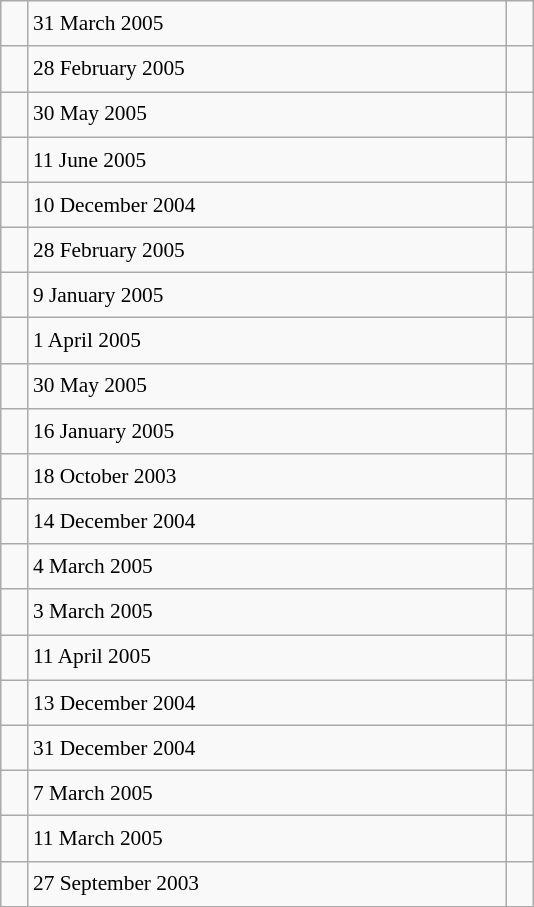<table class="wikitable" style="font-size: 89%; float: left; width: 25em; margin-right: 1em; line-height: 1.65em !important; height: 540px;">
<tr>
<td></td>
<td>31 March 2005</td>
<td></td>
</tr>
<tr>
<td></td>
<td>28 February 2005</td>
<td></td>
</tr>
<tr>
<td></td>
<td>30 May 2005</td>
<td></td>
</tr>
<tr>
<td></td>
<td>11 June 2005</td>
<td></td>
</tr>
<tr>
<td></td>
<td>10 December 2004</td>
<td></td>
</tr>
<tr>
<td></td>
<td>28 February 2005</td>
<td></td>
</tr>
<tr>
<td></td>
<td>9 January 2005</td>
<td></td>
</tr>
<tr>
<td></td>
<td>1 April 2005</td>
<td></td>
</tr>
<tr>
<td></td>
<td>30 May 2005</td>
<td></td>
</tr>
<tr>
<td></td>
<td>16 January 2005</td>
<td></td>
</tr>
<tr>
<td></td>
<td>18 October 2003</td>
<td></td>
</tr>
<tr>
<td></td>
<td>14 December 2004</td>
<td></td>
</tr>
<tr>
<td></td>
<td>4 March 2005</td>
<td></td>
</tr>
<tr>
<td></td>
<td>3 March 2005</td>
<td></td>
</tr>
<tr>
<td></td>
<td>11 April 2005</td>
<td></td>
</tr>
<tr>
<td></td>
<td>13 December 2004</td>
<td></td>
</tr>
<tr>
<td></td>
<td>31 December 2004</td>
<td></td>
</tr>
<tr>
<td></td>
<td>7 March 2005</td>
<td></td>
</tr>
<tr>
<td></td>
<td>11 March 2005</td>
<td></td>
</tr>
<tr>
<td></td>
<td>27 September 2003</td>
<td></td>
</tr>
</table>
